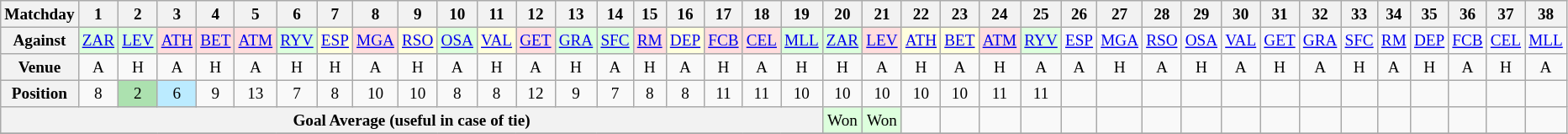<table class="wikitable" style="font-size: 80%">
<tr>
<th>Matchday</th>
<th>1</th>
<th>2</th>
<th>3</th>
<th>4</th>
<th>5</th>
<th>6</th>
<th>7</th>
<th>8</th>
<th>9</th>
<th>10</th>
<th>11</th>
<th>12</th>
<th>13</th>
<th>14</th>
<th>15</th>
<th>16</th>
<th>17</th>
<th>18</th>
<th>19</th>
<th>20</th>
<th>21</th>
<th>22</th>
<th>23</th>
<th>24</th>
<th>25</th>
<th>26</th>
<th>27</th>
<th>28</th>
<th>29</th>
<th>30</th>
<th>31</th>
<th>32</th>
<th>33</th>
<th>34</th>
<th>35</th>
<th>36</th>
<th>37</th>
<th>38</th>
</tr>
<tr>
<th>Against</th>
<td align="center" bgcolor="#ddffdd"><a href='#'>ZAR</a></td>
<td align="center" bgcolor="#ddffdd"><a href='#'>LEV</a></td>
<td align="center" bgcolor="#ffdddd"><a href='#'>ATH</a></td>
<td align="center" bgcolor="#ffdddd"><a href='#'>BET</a></td>
<td align="center" bgcolor="#ffdddd"><a href='#'>ATM</a></td>
<td align="center" bgcolor="#ddffdd"><a href='#'>RYV</a></td>
<td align="center" bgcolor="#ffffdd"><a href='#'>ESP</a></td>
<td align="center" bgcolor="#ffdddd"><a href='#'>MGA</a></td>
<td align="center" bgcolor="#ffffdd"><a href='#'>RSO</a></td>
<td align="center" bgcolor="#ddffdd"><a href='#'>OSA</a></td>
<td align="center" bgcolor="#ffffdd"><a href='#'>VAL</a></td>
<td align="center" bgcolor="#ffdddd"><a href='#'>GET</a></td>
<td align="center" bgcolor="#ddffdd"><a href='#'>GRA</a></td>
<td align="center" bgcolor="#ddffdd"><a href='#'>SFC</a></td>
<td align="center" width="20" bgcolor="#ffdddd"><a href='#'>RM</a></td>
<td align="center" bgcolor="#ffffdd"><a href='#'>DEP</a></td>
<td align="center" bgcolor="#ffdddd"><a href='#'>FCB</a></td>
<td align="center" bgcolor="#ffdddd"><a href='#'>CEL</a></td>
<td align="center" bgcolor="#ddffdd"><a href='#'>MLL</a></td>
<td align="center" bgcolor="#ddffdd"><a href='#'>ZAR</a></td>
<td align="center" bgcolor="#ffdddd"><a href='#'>LEV</a></td>
<td align="center" bgcolor="#ffffdd"><a href='#'>ATH</a></td>
<td align="center" bgcolor="#ffffdd"><a href='#'>BET</a></td>
<td align="center" bgcolor="#ffdddd"><a href='#'>ATM</a></td>
<td align="center" bgcolor="#ddffdd"><a href='#'>RYV</a></td>
<td align="center"><a href='#'>ESP</a></td>
<td align="center"><a href='#'>MGA</a></td>
<td align="center"><a href='#'>RSO</a></td>
<td align="center"><a href='#'>OSA</a></td>
<td align="center"><a href='#'>VAL</a></td>
<td align="center"><a href='#'>GET</a></td>
<td align="center"><a href='#'>GRA</a></td>
<td align="center"><a href='#'>SFC</a></td>
<td align="center" width="20"><a href='#'>RM</a></td>
<td align="center"><a href='#'>DEP</a></td>
<td align="center"><a href='#'>FCB</a></td>
<td align="center"><a href='#'>CEL</a></td>
<td align="center"><a href='#'>MLL</a></td>
</tr>
<tr>
<th>Venue</th>
<td align="center">A</td>
<td align="center">H</td>
<td align="center">A</td>
<td align="center">H</td>
<td align="center">A</td>
<td align="center">H</td>
<td align="center">H</td>
<td align="center">A</td>
<td align="center">H</td>
<td align="center">A</td>
<td align="center">H</td>
<td align="center">A</td>
<td align="center">H</td>
<td align="center">A</td>
<td align="center">H</td>
<td align="center">A</td>
<td align="center">H</td>
<td align="center">A</td>
<td align="center">H</td>
<td align="center">H</td>
<td align="center">A</td>
<td align="center">H</td>
<td align="center">A</td>
<td align="center">H</td>
<td align="center">A</td>
<td align="center">A</td>
<td align="center">H</td>
<td align="center">A</td>
<td align="center">H</td>
<td align="center">A</td>
<td align="center">H</td>
<td align="center">A</td>
<td align="center">H</td>
<td align="center">A</td>
<td align="center">H</td>
<td align="center">A</td>
<td align="center">H</td>
<td align="center">A</td>
</tr>
<tr>
<th>Position</th>
<td align="center">8</td>
<td align="center" bgcolor="#ACE1AF">2</td>
<td align="center" bgcolor="#BBEBFF">6</td>
<td align="center">9</td>
<td align="center">13</td>
<td align="center">7</td>
<td align="center">8</td>
<td align="center">10</td>
<td align="center">10</td>
<td align="center">8</td>
<td align="center">8</td>
<td align="center">12</td>
<td align="center">9</td>
<td align="center">7</td>
<td align="center">8</td>
<td align="center">8</td>
<td align="center">11</td>
<td align="center">11</td>
<td align="center">10</td>
<td align="center">10</td>
<td align="center">10</td>
<td align="center">10</td>
<td align="center">10</td>
<td align="center">11</td>
<td align="center">11</td>
<td align="center"></td>
<td align="center"></td>
<td align="center"></td>
<td align="center"></td>
<td align="center"></td>
<td align="center"></td>
<td align="center"></td>
<td align="center"></td>
<td align="center"></td>
<td align="center"></td>
<td align="center"></td>
<td align="center"></td>
<td align="center"></td>
</tr>
<tr>
<th colspan="20">Goal Average (useful in case of tie)</th>
<td align="center" bgcolor="#ddffdd">Won</td>
<td align="center" bgcolor="#ddffdd">Won</td>
<td align="center"></td>
<td align="center"></td>
<td align="center"></td>
<td align="center"></td>
<td align="center"></td>
<td align="center"></td>
<td align="center"></td>
<td align="center"></td>
<td align="center"></td>
<td align="center"></td>
<td align="center"></td>
<td align="center"></td>
<td align="center"></td>
<td align="center"></td>
<td align="center"></td>
<td align="center"></td>
<td align="center"></td>
</tr>
<tr>
</tr>
</table>
